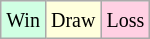<table class="wikitable">
<tr>
<td style="background: #d0ffe3;"><small>Win</small></td>
<td style="background: #ffffdd;"><small>Draw</small></td>
<td style="background: #ffd0e3;"><small>Loss</small></td>
</tr>
</table>
